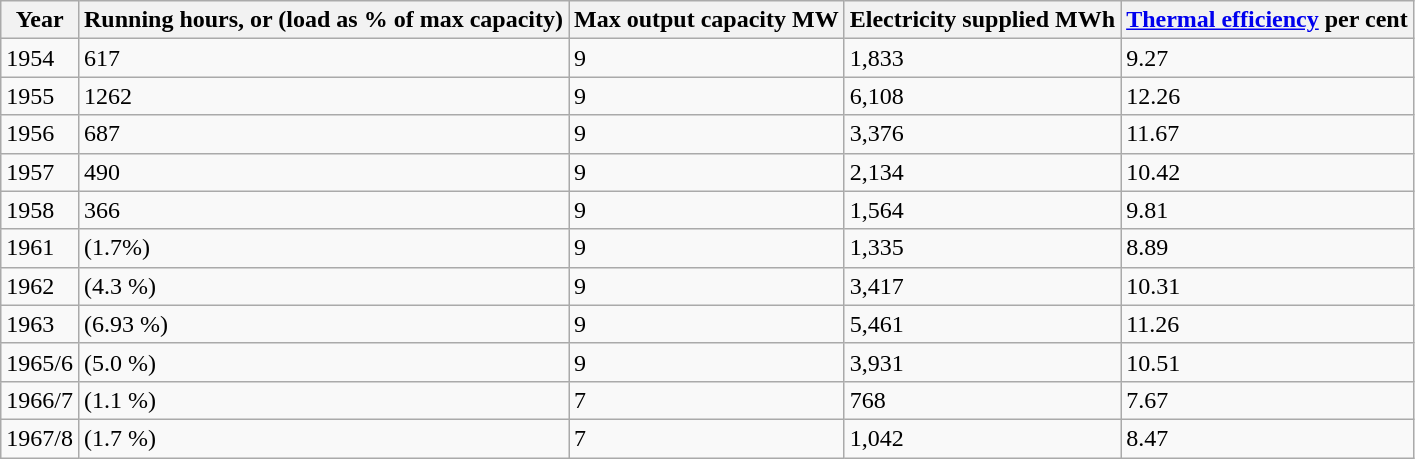<table class="wikitable">
<tr>
<th>Year</th>
<th>Running hours, or (load as % of max capacity)</th>
<th>Max output capacity MW</th>
<th>Electricity supplied MWh</th>
<th><a href='#'>Thermal efficiency</a> per cent</th>
</tr>
<tr>
<td>1954</td>
<td>617</td>
<td>9</td>
<td>1,833</td>
<td>9.27</td>
</tr>
<tr>
<td>1955</td>
<td>1262</td>
<td>9</td>
<td>6,108</td>
<td>12.26</td>
</tr>
<tr>
<td>1956</td>
<td>687</td>
<td>9</td>
<td>3,376</td>
<td>11.67</td>
</tr>
<tr>
<td>1957</td>
<td>490</td>
<td>9</td>
<td>2,134</td>
<td>10.42</td>
</tr>
<tr>
<td>1958</td>
<td>366</td>
<td>9</td>
<td>1,564</td>
<td>9.81</td>
</tr>
<tr>
<td>1961</td>
<td>(1.7%)</td>
<td>9</td>
<td>1,335</td>
<td>8.89</td>
</tr>
<tr>
<td>1962</td>
<td>(4.3 %)</td>
<td>9</td>
<td>3,417</td>
<td>10.31</td>
</tr>
<tr>
<td>1963</td>
<td>(6.93 %)</td>
<td>9</td>
<td>5,461</td>
<td>11.26</td>
</tr>
<tr>
<td>1965/6</td>
<td>(5.0 %)</td>
<td>9</td>
<td>3,931</td>
<td>10.51</td>
</tr>
<tr>
<td>1966/7</td>
<td>(1.1 %)</td>
<td>7</td>
<td>768</td>
<td>7.67</td>
</tr>
<tr>
<td>1967/8</td>
<td>(1.7 %)</td>
<td>7</td>
<td>1,042</td>
<td>8.47</td>
</tr>
</table>
